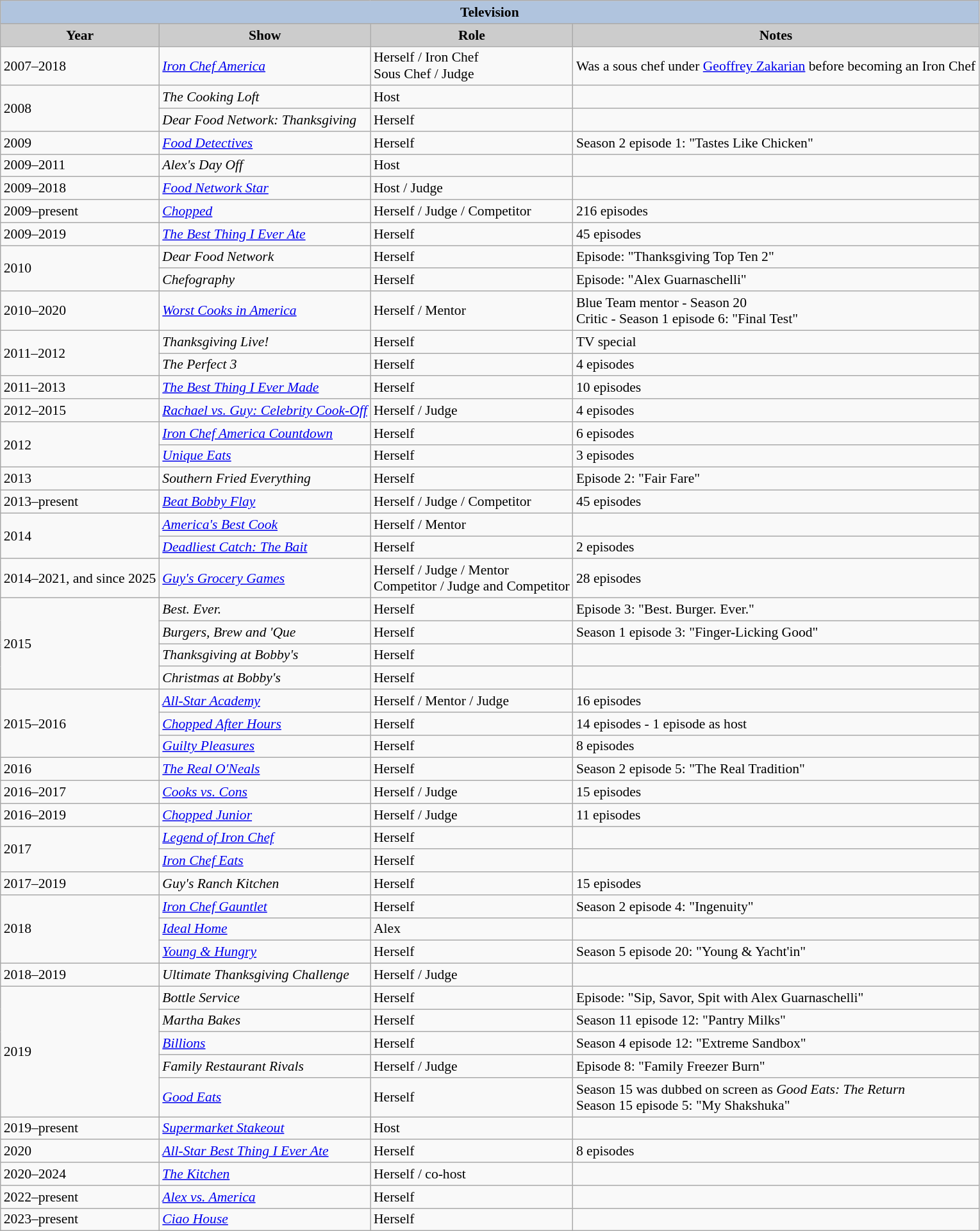<table class="wikitable sortable" style="font-size:90%;">
<tr>
<th colspan=4 style="background:#B0C4DE;">Television</th>
</tr>
<tr align="center">
<th style="background: #CCCCCC;">Year</th>
<th style="background: #CCCCCC;">Show</th>
<th style="background: #CCCCCC;">Role</th>
<th style="background: #CCCCCC;">Notes</th>
</tr>
<tr>
<td>2007–2018</td>
<td><em><a href='#'>Iron Chef America</a></em></td>
<td>Herself / Iron Chef<br> Sous Chef / Judge</td>
<td>Was a sous chef under <a href='#'>Geoffrey Zakarian</a> before becoming an Iron Chef</td>
</tr>
<tr>
<td rowspan=2>2008</td>
<td><em>The Cooking Loft</em></td>
<td>Host</td>
<td></td>
</tr>
<tr>
<td><em>Dear Food Network: Thanksgiving</em></td>
<td>Herself</td>
<td></td>
</tr>
<tr>
<td>2009</td>
<td><em><a href='#'>Food Detectives</a></em></td>
<td>Herself</td>
<td>Season 2 episode 1: "Tastes Like Chicken"</td>
</tr>
<tr>
<td>2009–2011</td>
<td><em>Alex's Day Off</em></td>
<td>Host</td>
<td></td>
</tr>
<tr>
<td>2009–2018</td>
<td><em><a href='#'>Food Network Star</a></em></td>
<td>Host / Judge</td>
<td></td>
</tr>
<tr>
<td>2009–present</td>
<td><em><a href='#'>Chopped</a></em></td>
<td>Herself / Judge / Competitor</td>
<td>216 episodes</td>
</tr>
<tr>
<td>2009–2019</td>
<td><em><a href='#'>The Best Thing I Ever Ate</a></em></td>
<td>Herself</td>
<td>45 episodes</td>
</tr>
<tr>
<td rowspan=2>2010</td>
<td><em>Dear Food Network</em></td>
<td>Herself</td>
<td>Episode: "Thanksgiving Top Ten 2"</td>
</tr>
<tr>
<td><em>Chefography</em></td>
<td>Herself</td>
<td>Episode: "Alex Guarnaschelli"</td>
</tr>
<tr>
<td>2010–2020</td>
<td><em><a href='#'>Worst Cooks in America</a></em></td>
<td>Herself / Mentor</td>
<td>Blue Team mentor - Season 20<br> Critic - Season 1 episode 6: "Final Test"</td>
</tr>
<tr>
<td rowspan=2>2011–2012</td>
<td><em>Thanksgiving Live!</em></td>
<td>Herself</td>
<td>TV special</td>
</tr>
<tr>
<td><em>The Perfect 3</em></td>
<td>Herself</td>
<td>4 episodes</td>
</tr>
<tr>
<td>2011–2013</td>
<td><em><a href='#'>The Best Thing I Ever Made</a></em></td>
<td>Herself</td>
<td>10 episodes</td>
</tr>
<tr>
<td>2012–2015</td>
<td><em><a href='#'>Rachael vs. Guy: Celebrity Cook-Off</a></em></td>
<td>Herself / Judge</td>
<td>4 episodes</td>
</tr>
<tr>
<td rowspan=2>2012</td>
<td><em><a href='#'>Iron Chef America Countdown</a></em></td>
<td>Herself</td>
<td>6 episodes</td>
</tr>
<tr>
<td><em><a href='#'>Unique Eats</a></em></td>
<td>Herself</td>
<td>3 episodes</td>
</tr>
<tr>
<td>2013</td>
<td><em>Southern Fried Everything</em></td>
<td>Herself</td>
<td>Episode 2: "Fair Fare"</td>
</tr>
<tr>
<td>2013–present</td>
<td><em><a href='#'>Beat Bobby Flay</a></em></td>
<td>Herself / Judge / Competitor</td>
<td>45 episodes</td>
</tr>
<tr>
<td rowspan=2>2014</td>
<td><em><a href='#'>America's Best Cook</a></em></td>
<td>Herself / Mentor</td>
<td></td>
</tr>
<tr>
<td><em><a href='#'>Deadliest Catch: The Bait</a></em></td>
<td>Herself</td>
<td>2 episodes</td>
</tr>
<tr>
<td>2014–2021, and since 2025</td>
<td><em><a href='#'>Guy's Grocery Games</a></em></td>
<td>Herself / Judge / Mentor<br> Competitor / Judge and Competitor</td>
<td>28 episodes</td>
</tr>
<tr>
<td rowspan=4>2015</td>
<td><em>Best. Ever.</em></td>
<td>Herself</td>
<td>Episode 3: "Best. Burger. Ever."</td>
</tr>
<tr>
<td><em>Burgers, Brew and 'Que</em></td>
<td>Herself</td>
<td>Season 1 episode 3: "Finger-Licking Good"</td>
</tr>
<tr>
<td><em>Thanksgiving at Bobby's</em></td>
<td>Herself</td>
<td></td>
</tr>
<tr>
<td><em>Christmas at Bobby's</em></td>
<td>Herself</td>
<td></td>
</tr>
<tr>
<td rowspan=3>2015–2016</td>
<td><em><a href='#'>All-Star Academy</a></em></td>
<td>Herself / Mentor / Judge</td>
<td>16 episodes</td>
</tr>
<tr>
<td><em><a href='#'>Chopped After Hours</a></em></td>
<td>Herself</td>
<td>14 episodes - 1 episode as host</td>
</tr>
<tr>
<td><em><a href='#'>Guilty Pleasures</a></em></td>
<td>Herself</td>
<td>8 episodes</td>
</tr>
<tr>
<td>2016</td>
<td><em><a href='#'>The Real O'Neals</a></em></td>
<td>Herself</td>
<td>Season 2 episode 5: "The Real Tradition"</td>
</tr>
<tr>
<td>2016–2017</td>
<td><em><a href='#'>Cooks vs. Cons</a></em></td>
<td>Herself / Judge</td>
<td>15 episodes</td>
</tr>
<tr>
<td>2016–2019</td>
<td><em><a href='#'>Chopped Junior</a></em></td>
<td>Herself / Judge</td>
<td>11 episodes</td>
</tr>
<tr>
<td rowspan=2>2017</td>
<td><em><a href='#'>Legend of Iron Chef</a></em></td>
<td>Herself</td>
<td></td>
</tr>
<tr>
<td><em><a href='#'>Iron Chef Eats</a></em></td>
<td>Herself</td>
<td></td>
</tr>
<tr>
<td>2017–2019</td>
<td><em>Guy's Ranch Kitchen</em></td>
<td>Herself</td>
<td>15 episodes</td>
</tr>
<tr>
<td rowspan=3>2018</td>
<td><em><a href='#'>Iron Chef Gauntlet</a></em></td>
<td>Herself</td>
<td>Season 2 episode 4: "Ingenuity"</td>
</tr>
<tr>
<td><em><a href='#'>Ideal Home</a></em></td>
<td>Alex</td>
<td></td>
</tr>
<tr>
<td><em><a href='#'>Young & Hungry</a></em></td>
<td>Herself</td>
<td>Season 5 episode 20: "Young & Yacht'in"</td>
</tr>
<tr>
<td>2018–2019</td>
<td><em>Ultimate Thanksgiving Challenge</em></td>
<td>Herself / Judge</td>
<td></td>
</tr>
<tr>
<td rowspan=5>2019</td>
<td><em>Bottle Service</em></td>
<td>Herself</td>
<td>Episode: "Sip, Savor, Spit with Alex Guarnaschelli"</td>
</tr>
<tr>
<td><em>Martha Bakes</em></td>
<td>Herself</td>
<td>Season 11 episode 12: "Pantry Milks"</td>
</tr>
<tr>
<td><em><a href='#'>Billions</a></em></td>
<td>Herself</td>
<td>Season 4 episode 12: "Extreme Sandbox"</td>
</tr>
<tr>
<td><em>Family Restaurant Rivals</em></td>
<td>Herself / Judge</td>
<td>Episode 8: "Family Freezer Burn"</td>
</tr>
<tr>
<td><em><a href='#'>Good Eats</a></em></td>
<td>Herself</td>
<td>Season 15 was dubbed on screen as <em>Good Eats: The Return</em><br> Season 15 episode 5: "My Shakshuka"</td>
</tr>
<tr>
<td>2019–present</td>
<td><em><a href='#'>Supermarket Stakeout</a></em></td>
<td>Host</td>
</tr>
<tr>
<td>2020</td>
<td><em><a href='#'>All-Star Best Thing I Ever Ate</a></em></td>
<td>Herself</td>
<td>8 episodes</td>
</tr>
<tr>
<td>2020–2024</td>
<td><em><a href='#'>The Kitchen</a></em></td>
<td>Herself / co-host</td>
<td></td>
</tr>
<tr>
<td>2022–present</td>
<td><em><a href='#'>Alex vs. America</a></em></td>
<td>Herself</td>
<td></td>
</tr>
<tr>
<td>2023–present</td>
<td><em><a href='#'>Ciao House</a></em></td>
<td>Herself</td>
<td></td>
</tr>
</table>
